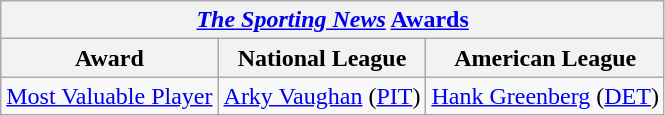<table class="wikitable">
<tr>
<th colspan="3"><em><a href='#'>The Sporting News</a></em> <a href='#'>Awards</a></th>
</tr>
<tr>
<th>Award</th>
<th>National League</th>
<th>American League</th>
</tr>
<tr>
<td><a href='#'>Most Valuable Player</a></td>
<td><a href='#'>Arky Vaughan</a> (<a href='#'>PIT</a>)</td>
<td><a href='#'>Hank Greenberg</a> (<a href='#'>DET</a>)</td>
</tr>
</table>
